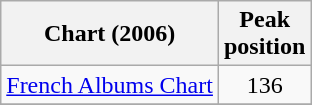<table class="wikitable">
<tr>
<th>Chart (2006)</th>
<th>Peak<br>position</th>
</tr>
<tr>
<td><a href='#'>French Albums Chart</a></td>
<td align="center">136</td>
</tr>
<tr>
</tr>
</table>
